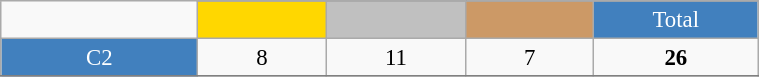<table class="wikitable"  style="font-size:95%; text-align:center; border:gray solid 1px; width:40%;">
<tr>
<td rowspan="2" style="width:3%;"></td>
</tr>
<tr>
<td style="width:2%;" bgcolor=gold></td>
<td style="width:2%;" bgcolor=silver></td>
<td style="width:2%;" bgcolor=cc9966></td>
<td style="width:2%; background-color:#4180be; color:white;">Total</td>
</tr>
<tr>
<td style="background-color:#4180be; color:white;">C2</td>
<td>8</td>
<td>11</td>
<td>7</td>
<td><strong>26</strong></td>
</tr>
<tr>
</tr>
</table>
